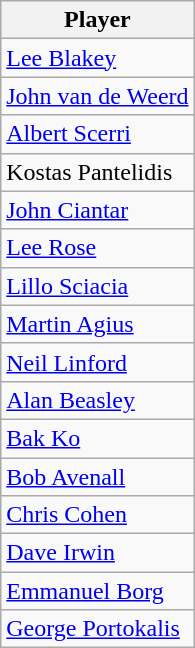<table class="wikitable">
<tr>
<th>Player</th>
</tr>
<tr>
<td> <a href='#'>Lee Blakey</a></td>
</tr>
<tr>
<td> <a href='#'>John van de Weerd</a></td>
</tr>
<tr>
<td> <a href='#'>Albert Scerri</a></td>
</tr>
<tr>
<td> Kostas Pantelidis</td>
</tr>
<tr>
<td> <a href='#'>John Ciantar</a></td>
</tr>
<tr>
<td> <a href='#'>Lee Rose</a></td>
</tr>
<tr>
<td> <a href='#'>Lillo Sciacia</a></td>
</tr>
<tr>
<td> <a href='#'>Martin Agius</a></td>
</tr>
<tr>
<td> <a href='#'>Neil Linford</a></td>
</tr>
<tr>
<td> <a href='#'>Alan Beasley</a></td>
</tr>
<tr>
<td> <a href='#'>Bak Ko</a></td>
</tr>
<tr>
<td> <a href='#'>Bob Avenall</a></td>
</tr>
<tr>
<td> <a href='#'>Chris Cohen</a></td>
</tr>
<tr>
<td> <a href='#'>Dave Irwin</a></td>
</tr>
<tr>
<td> <a href='#'>Emmanuel Borg</a></td>
</tr>
<tr>
<td> <a href='#'>George Portokalis</a></td>
</tr>
</table>
